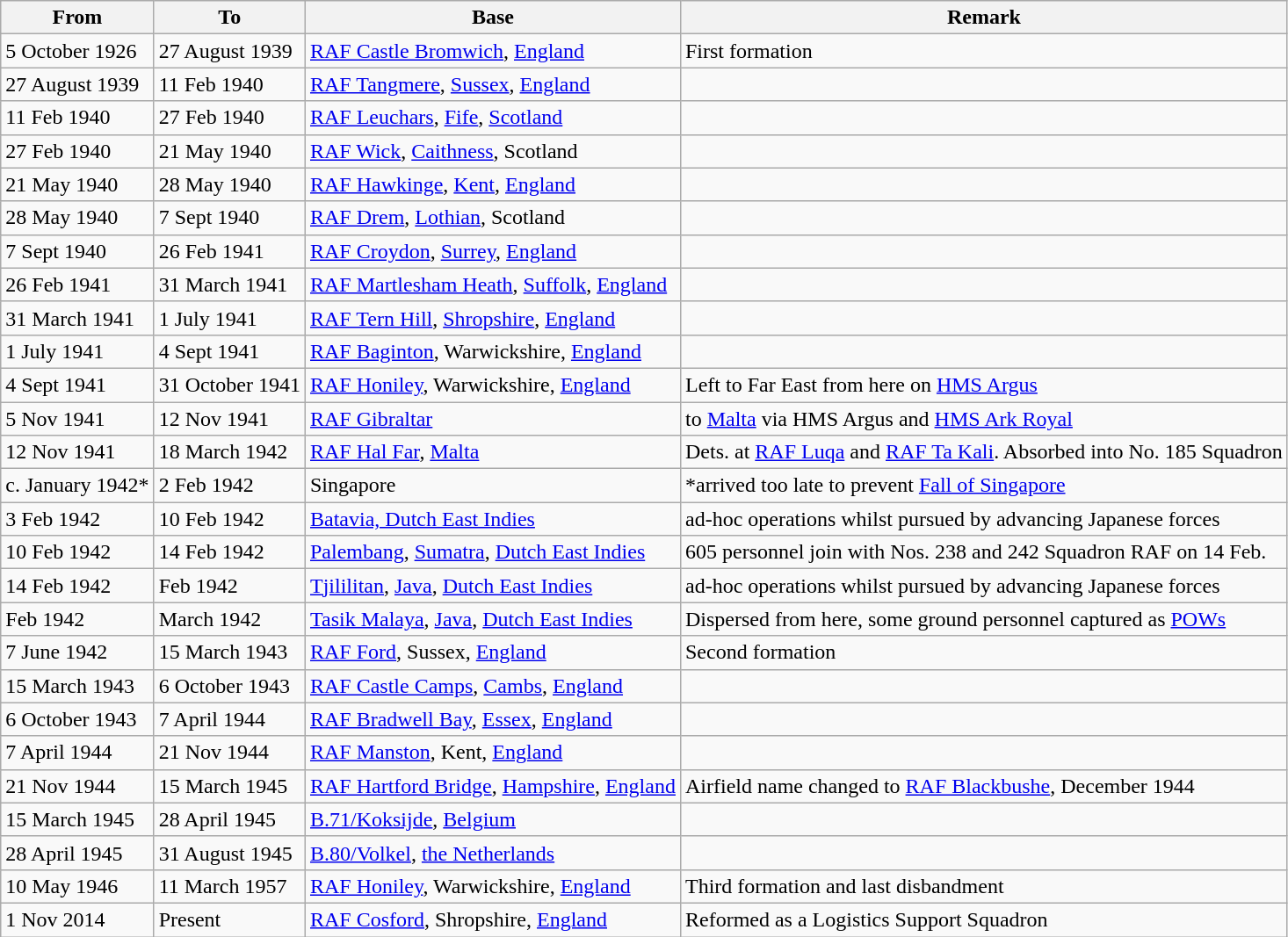<table class="wikitable">
<tr>
<th>From</th>
<th>To</th>
<th>Base</th>
<th>Remark</th>
</tr>
<tr>
<td>5 October 1926</td>
<td>27 August 1939</td>
<td><a href='#'>RAF Castle Bromwich</a>, <a href='#'>England</a></td>
<td>First formation</td>
</tr>
<tr>
<td>27 August 1939</td>
<td>11 Feb 1940</td>
<td><a href='#'>RAF Tangmere</a>, <a href='#'>Sussex</a>, <a href='#'>England</a></td>
<td></td>
</tr>
<tr>
<td>11 Feb 1940</td>
<td>27 Feb 1940</td>
<td><a href='#'>RAF Leuchars</a>, <a href='#'>Fife</a>, <a href='#'>Scotland</a></td>
<td></td>
</tr>
<tr>
<td>27 Feb 1940</td>
<td>21 May 1940</td>
<td><a href='#'>RAF Wick</a>, <a href='#'>Caithness</a>, Scotland</td>
<td></td>
</tr>
<tr>
<td>21 May 1940</td>
<td>28 May 1940</td>
<td><a href='#'>RAF Hawkinge</a>, <a href='#'>Kent</a>, <a href='#'>England</a></td>
<td></td>
</tr>
<tr>
<td>28 May 1940</td>
<td>7 Sept 1940</td>
<td><a href='#'>RAF Drem</a>, <a href='#'>Lothian</a>, Scotland</td>
<td></td>
</tr>
<tr>
<td>7 Sept 1940</td>
<td>26 Feb 1941</td>
<td><a href='#'>RAF Croydon</a>, <a href='#'>Surrey</a>, <a href='#'>England</a></td>
<td></td>
</tr>
<tr>
<td>26 Feb 1941</td>
<td>31 March 1941</td>
<td><a href='#'>RAF Martlesham Heath</a>, <a href='#'>Suffolk</a>, <a href='#'>England</a></td>
<td></td>
</tr>
<tr>
<td>31 March 1941</td>
<td>1 July 1941</td>
<td><a href='#'>RAF Tern Hill</a>, <a href='#'>Shropshire</a>, <a href='#'>England</a></td>
<td></td>
</tr>
<tr>
<td>1 July 1941</td>
<td>4 Sept 1941</td>
<td><a href='#'>RAF Baginton</a>, Warwickshire, <a href='#'>England</a></td>
<td></td>
</tr>
<tr>
<td>4 Sept 1941</td>
<td>31 October 1941</td>
<td><a href='#'>RAF Honiley</a>, Warwickshire, <a href='#'>England</a></td>
<td>Left to Far East from here on <a href='#'>HMS Argus</a></td>
</tr>
<tr>
<td>5 Nov 1941</td>
<td>12 Nov 1941</td>
<td><a href='#'>RAF Gibraltar</a></td>
<td>to <a href='#'>Malta</a> via HMS Argus and <a href='#'>HMS Ark Royal</a></td>
</tr>
<tr>
<td>12 Nov 1941</td>
<td>18 March 1942</td>
<td><a href='#'>RAF Hal Far</a>, <a href='#'>Malta</a></td>
<td>Dets. at <a href='#'>RAF Luqa</a> and <a href='#'>RAF Ta Kali</a>. Absorbed into No. 185 Squadron</td>
</tr>
<tr>
<td>c. January 1942*</td>
<td>2 Feb 1942</td>
<td>Singapore</td>
<td>*arrived too late to prevent <a href='#'>Fall of Singapore</a></td>
</tr>
<tr>
<td>3 Feb 1942</td>
<td>10 Feb 1942</td>
<td><a href='#'>Batavia, Dutch East Indies</a></td>
<td>ad-hoc operations whilst pursued by advancing Japanese forces</td>
</tr>
<tr>
<td>10 Feb 1942</td>
<td>14 Feb 1942</td>
<td><a href='#'>Palembang</a>, <a href='#'>Sumatra</a>, <a href='#'>Dutch East Indies</a></td>
<td>605 personnel join with Nos. 238 and 242 Squadron RAF on 14 Feb.</td>
</tr>
<tr>
<td>14 Feb 1942</td>
<td>Feb 1942</td>
<td><a href='#'>Tjililitan</a>, <a href='#'>Java</a>, <a href='#'>Dutch East Indies</a></td>
<td>ad-hoc operations whilst pursued by advancing Japanese forces</td>
</tr>
<tr>
<td>Feb 1942</td>
<td>March 1942</td>
<td><a href='#'>Tasik Malaya</a>, <a href='#'>Java</a>, <a href='#'>Dutch East Indies</a></td>
<td>Dispersed from here, some ground personnel captured as <a href='#'>POWs</a></td>
</tr>
<tr>
<td>7 June 1942</td>
<td>15 March 1943</td>
<td><a href='#'>RAF Ford</a>, Sussex, <a href='#'>England</a></td>
<td>Second formation</td>
</tr>
<tr>
<td>15 March 1943</td>
<td>6 October 1943</td>
<td><a href='#'>RAF Castle Camps</a>, <a href='#'>Cambs</a>, <a href='#'>England</a></td>
<td></td>
</tr>
<tr>
<td>6 October 1943</td>
<td>7 April 1944</td>
<td><a href='#'>RAF Bradwell Bay</a>, <a href='#'>Essex</a>, <a href='#'>England</a></td>
<td></td>
</tr>
<tr>
<td>7 April 1944</td>
<td>21 Nov 1944</td>
<td><a href='#'>RAF Manston</a>, Kent, <a href='#'>England</a></td>
<td></td>
</tr>
<tr>
<td>21 Nov 1944</td>
<td>15 March 1945</td>
<td><a href='#'>RAF Hartford Bridge</a>, <a href='#'>Hampshire</a>, <a href='#'>England</a></td>
<td>Airfield name changed to <a href='#'>RAF Blackbushe</a>, December 1944</td>
</tr>
<tr>
<td>15 March 1945</td>
<td>28 April 1945</td>
<td><a href='#'>B.71/Koksijde</a>, <a href='#'>Belgium</a></td>
<td></td>
</tr>
<tr>
<td>28 April 1945</td>
<td>31 August 1945</td>
<td><a href='#'>B.80/Volkel</a>, <a href='#'>the Netherlands</a></td>
<td></td>
</tr>
<tr>
<td>10 May 1946</td>
<td>11 March 1957</td>
<td><a href='#'>RAF Honiley</a>, Warwickshire, <a href='#'>England</a></td>
<td>Third formation and last disbandment</td>
</tr>
<tr>
<td>1 Nov 2014</td>
<td>Present</td>
<td><a href='#'>RAF Cosford</a>, Shropshire, <a href='#'>England</a></td>
<td>Reformed as a Logistics Support Squadron</td>
</tr>
</table>
